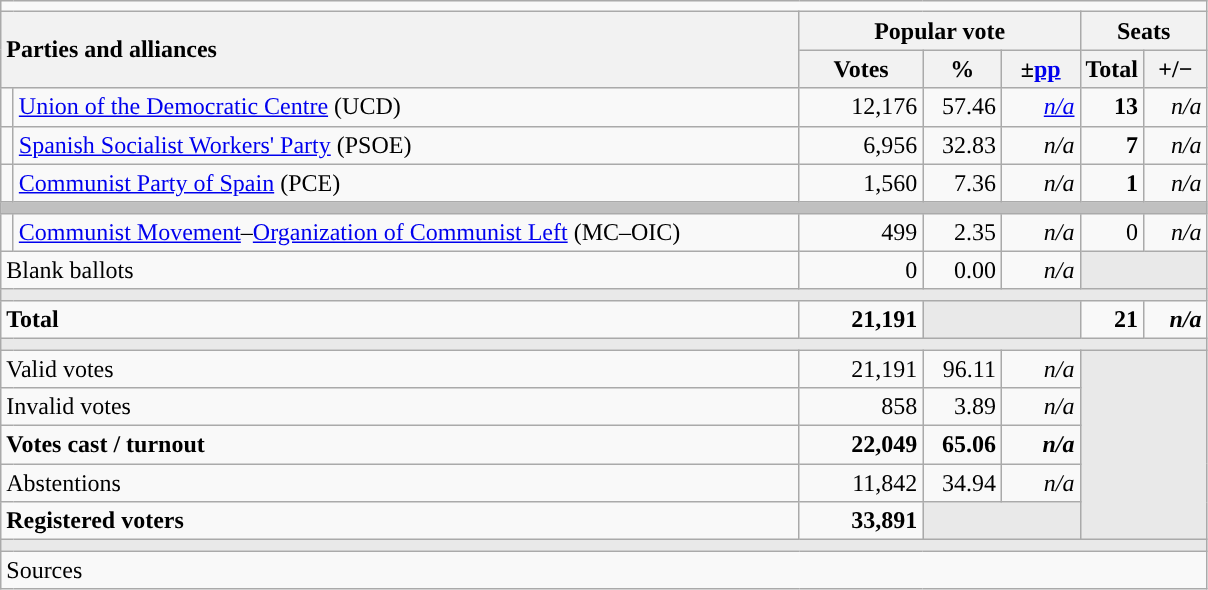<table class="wikitable" style="text-align:right;">
<tr>
<td colspan="7"></td>
</tr>
<tr>
<th style="text-align:left;" rowspan="2" colspan="2" width="525">Parties and alliances</th>
<th colspan="3">Popular vote</th>
<th colspan="2">Seats</th>
</tr>
<tr>
<th width="75">Votes</th>
<th width="45">%</th>
<th width="45">±<a href='#'>pp</a></th>
<th width="35">Total</th>
<th width="35">+/−</th>
</tr>
<tr>
<td width="1" style="color:inherit;background:"></td>
<td align="left"><a href='#'>Union of the Democratic Centre</a> (UCD)</td>
<td>12,176</td>
<td>57.46</td>
<td><em><a href='#'>n/a</a></em></td>
<td><strong>13</strong></td>
<td><em>n/a</em></td>
</tr>
<tr>
<td style="color:inherit;background:"></td>
<td align="left"><a href='#'>Spanish Socialist Workers' Party</a> (PSOE)</td>
<td>6,956</td>
<td>32.83</td>
<td><em>n/a</em></td>
<td><strong>7</strong></td>
<td><em>n/a</em></td>
</tr>
<tr>
<td style="color:inherit;background:"></td>
<td align="left"><a href='#'>Communist Party of Spain</a> (PCE)</td>
<td>1,560</td>
<td>7.36</td>
<td><em>n/a</em></td>
<td><strong>1</strong></td>
<td><em>n/a</em></td>
</tr>
<tr>
<td colspan="7" bgcolor="#C0C0C0"></td>
</tr>
<tr>
<td style="color:inherit;background:"></td>
<td align="left"><a href='#'>Communist Movement</a>–<a href='#'>Organization of Communist Left</a> (MC–OIC)</td>
<td>499</td>
<td>2.35</td>
<td><em>n/a</em></td>
<td>0</td>
<td><em>n/a</em></td>
</tr>
<tr>
<td align="left" colspan="2">Blank ballots</td>
<td>0</td>
<td>0.00</td>
<td><em>n/a</em></td>
<td bgcolor="#E9E9E9" colspan="2"></td>
</tr>
<tr>
<td colspan="7" bgcolor="#E9E9E9"></td>
</tr>
<tr style="font-weight:bold;">
<td align="left" colspan="2">Total</td>
<td>21,191</td>
<td bgcolor="#E9E9E9" colspan="2"></td>
<td>21</td>
<td><em>n/a</em></td>
</tr>
<tr>
<td colspan="7" bgcolor="#E9E9E9"></td>
</tr>
<tr>
<td align="left" colspan="2">Valid votes</td>
<td>21,191</td>
<td>96.11</td>
<td><em>n/a</em></td>
<td bgcolor="#E9E9E9" colspan="2" rowspan="5"></td>
</tr>
<tr>
<td align="left" colspan="2">Invalid votes</td>
<td>858</td>
<td>3.89</td>
<td><em>n/a</em></td>
</tr>
<tr style="font-weight:bold;">
<td align="left" colspan="2">Votes cast / turnout</td>
<td>22,049</td>
<td>65.06</td>
<td><em>n/a</em></td>
</tr>
<tr>
<td align="left" colspan="2">Abstentions</td>
<td>11,842</td>
<td>34.94</td>
<td><em>n/a</em></td>
</tr>
<tr style="font-weight:bold;">
<td align="left" colspan="2">Registered voters</td>
<td>33,891</td>
<td bgcolor="#E9E9E9" colspan="2"></td>
</tr>
<tr>
<td colspan="7" bgcolor="#E9E9E9"></td>
</tr>
<tr>
<td align="left" colspan="7">Sources</td>
</tr>
</table>
